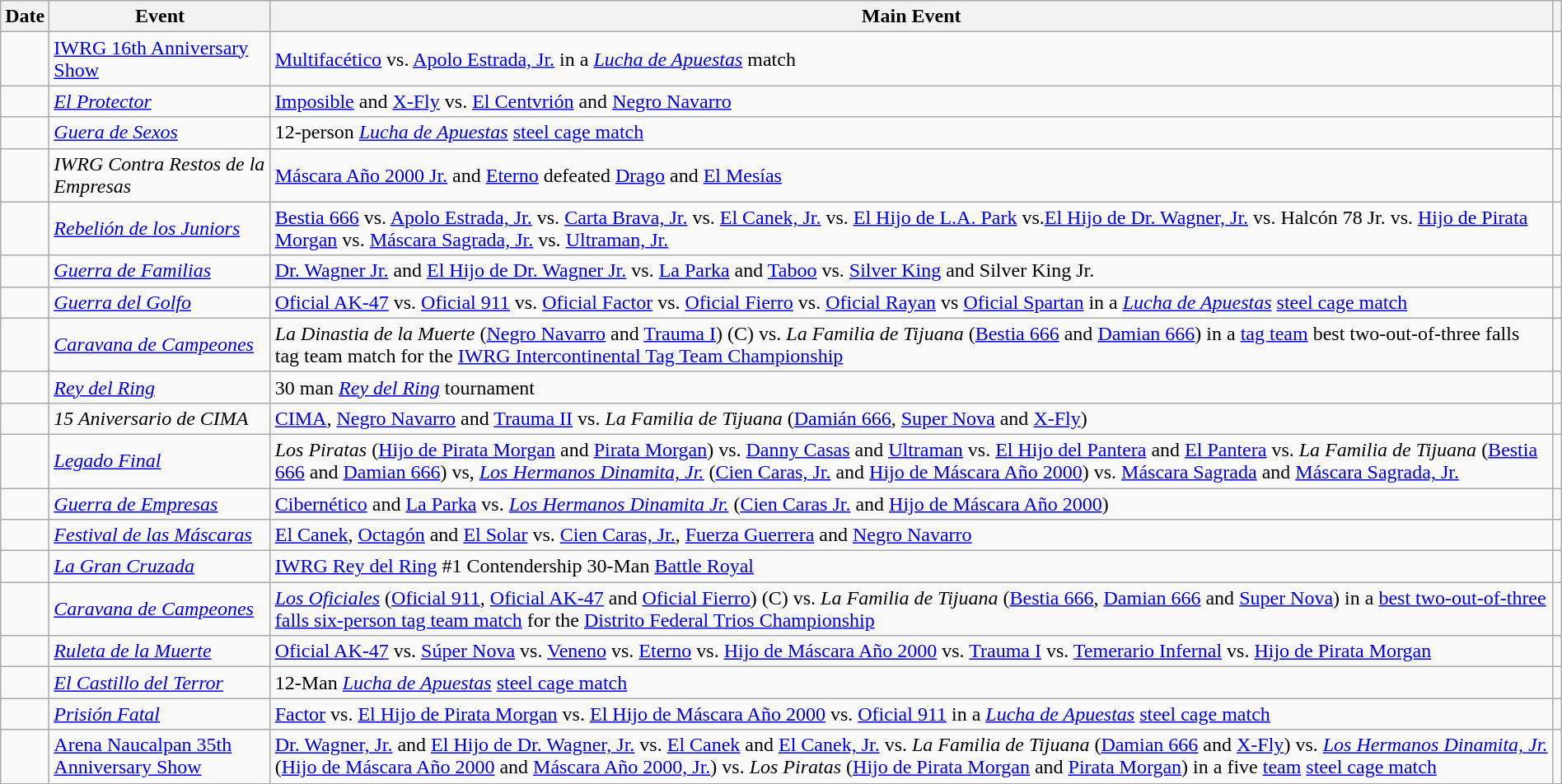<table class="wikitable sortable" width=100%>
<tr>
<th scope="col">Date</th>
<th scope="col">Event</th>
<th class=unsortable scope="col">Main Event</th>
<th class=unsortable scope="col"></th>
</tr>
<tr>
<td></td>
<td><a href='#'>IWRG 16th Anniversary Show</a></td>
<td><a href='#'>Multifacético</a> vs. <a href='#'>Apolo Estrada, Jr.</a> in a <em><a href='#'>Lucha de Apuestas</a></em> match</td>
<td></td>
</tr>
<tr>
<td></td>
<td><em><a href='#'>El Protector</a></em></td>
<td><a href='#'>Imposible</a> and <a href='#'>X-Fly</a> vs. <a href='#'>El Centvrión</a> and <a href='#'>Negro Navarro</a></td>
<td></td>
</tr>
<tr>
<td></td>
<td><em><a href='#'>Guera de Sexos</a></em></td>
<td>12-person <em><a href='#'>Lucha de Apuestas</a></em> <a href='#'>steel cage match</a></td>
<td></td>
</tr>
<tr>
<td></td>
<td><em>IWRG Contra Restos de la Empresas</em></td>
<td><a href='#'>Máscara Año 2000 Jr.</a> and <a href='#'>Eterno</a> defeated <a href='#'>Drago</a> and <a href='#'>El Mesías</a></td>
<td></td>
</tr>
<tr>
<td></td>
<td><em><a href='#'>Rebelión de los Juniors</a></em></td>
<td><a href='#'>Bestia 666</a> vs. <a href='#'>Apolo Estrada, Jr.</a> vs. <a href='#'>Carta Brava, Jr.</a> vs. <a href='#'>El Canek, Jr.</a> vs. <a href='#'>El Hijo de L.A. Park</a> vs.<a href='#'>El Hijo de Dr. Wagner, Jr.</a> vs. Halcón 78 Jr. vs. <a href='#'>Hijo de Pirata Morgan</a> vs. <a href='#'>Máscara Sagrada, Jr.</a> vs. <a href='#'>Ultraman, Jr.</a></td>
<td></td>
</tr>
<tr>
<td></td>
<td><em><a href='#'>Guerra de Familias</a></em></td>
<td><a href='#'>Dr. Wagner Jr.</a> and <a href='#'>El Hijo de Dr. Wagner Jr.</a> vs. <a href='#'>La Parka</a> and <a href='#'>Taboo</a> vs. <a href='#'>Silver King</a> and Silver King Jr.</td>
<td></td>
</tr>
<tr>
<td></td>
<td><em><a href='#'>Guerra del Golfo</a></em></td>
<td><a href='#'>Oficial AK-47</a> vs. <a href='#'>Oficial 911</a> vs. <a href='#'>Oficial Factor</a> vs. <a href='#'>Oficial Fierro</a> vs. <a href='#'>Oficial Rayan</a> vs <a href='#'>Oficial Spartan</a> in a <em><a href='#'>Lucha de Apuestas</a></em> <a href='#'>steel cage match</a></td>
<td></td>
</tr>
<tr>
<td></td>
<td><em><a href='#'>Caravana de Campeones</a></em></td>
<td><em>La Dinastia de la Muerte</em> (<a href='#'>Negro Navarro</a> and <a href='#'>Trauma I</a>) (C) vs. <em>La Familia de Tijuana</em> (<a href='#'>Bestia 666</a> and <a href='#'>Damian 666</a>) in a <a href='#'>tag team</a> best two-out-of-three falls tag team match for the <a href='#'>IWRG Intercontinental Tag Team Championship</a></td>
<td></td>
</tr>
<tr>
<td></td>
<td><em><a href='#'>Rey del Ring</a></em></td>
<td>30 man <em><a href='#'>Rey del Ring</a></em> tournament</td>
<td></td>
</tr>
<tr>
<td></td>
<td><em>15 Aniversario de CIMA</em></td>
<td><a href='#'>CIMA</a>, <a href='#'>Negro Navarro</a> and <a href='#'>Trauma II</a> vs. <em>La Familia de Tijuana</em> (<a href='#'>Damián 666</a>, <a href='#'>Super Nova</a> and <a href='#'>X-Fly</a>)</td>
<td></td>
</tr>
<tr>
<td></td>
<td><em><a href='#'>Legado Final</a></em></td>
<td><em>Los Piratas</em> (<a href='#'>Hijo de Pirata Morgan</a> and <a href='#'>Pirata Morgan</a>) vs. <a href='#'>Danny Casas</a> and <a href='#'>Ultraman</a> vs. <a href='#'>El Hijo del Pantera</a> and <a href='#'>El Pantera</a> vs. <em>La Familia de Tijuana</em> (<a href='#'>Bestia 666</a> and <a href='#'>Damian 666</a>) vs, <em><a href='#'>Los Hermanos Dinamita, Jr.</a></em> (<a href='#'>Cien Caras, Jr.</a> and <a href='#'>Hijo de Máscara Año 2000</a>) vs. <a href='#'>Máscara Sagrada</a> and <a href='#'>Máscara Sagrada, Jr.</a></td>
<td></td>
</tr>
<tr>
<td></td>
<td><em><a href='#'>Guerra de Empresas</a></em></td>
<td><a href='#'>Cibernético</a> and <a href='#'>La Parka</a> vs. <em><a href='#'>Los Hermanos Dinamita Jr.</a></em> (<a href='#'>Cien Caras Jr.</a> and <a href='#'>Hijo de Máscara Año 2000</a>)</td>
<td></td>
</tr>
<tr>
<td></td>
<td><em><a href='#'>Festival de las Máscaras</a></em></td>
<td><a href='#'>El Canek</a>, <a href='#'>Octagón</a> and <a href='#'>El Solar</a> vs. <a href='#'>Cien Caras, Jr.</a>, <a href='#'>Fuerza Guerrera</a> and <a href='#'>Negro Navarro</a></td>
<td></td>
</tr>
<tr>
<td></td>
<td><em><a href='#'>La Gran Cruzada</a></em></td>
<td><a href='#'>IWRG Rey del Ring</a> #1 Contendership 30-Man <a href='#'>Battle Royal</a></td>
<td></td>
</tr>
<tr>
<td></td>
<td><em><a href='#'>Caravana de Campeones</a></em></td>
<td><em><a href='#'>Los Oficiales</a></em> (<a href='#'>Oficial 911</a>, <a href='#'>Oficial AK-47</a> and <a href='#'>Oficial Fierro</a>) (C) vs. <em>La Familia de Tijuana</em> (<a href='#'>Bestia 666</a>, <a href='#'>Damian 666</a> and <a href='#'>Super Nova</a>) in a <a href='#'>best two-out-of-three falls six-person tag team match</a> for the <a href='#'>Distrito Federal Trios Championship</a></td>
<td></td>
</tr>
<tr>
<td></td>
<td><em><a href='#'>Ruleta de la Muerte</a></em></td>
<td><a href='#'>Oficial AK-47</a> vs. <a href='#'>Súper Nova</a> vs. <a href='#'>Veneno</a> vs. <a href='#'>Eterno</a> vs. <a href='#'>Hijo de Máscara Año 2000</a> vs. <a href='#'>Trauma I</a> vs. <a href='#'>Temerario Infernal</a> vs. <a href='#'>Hijo de Pirata Morgan</a></td>
<td></td>
</tr>
<tr>
<td></td>
<td><em><a href='#'>El Castillo del Terror</a></em></td>
<td>12-Man <em><a href='#'>Lucha de Apuestas</a></em> <a href='#'>steel cage match</a></td>
<td></td>
</tr>
<tr>
<td></td>
<td><em><a href='#'>Prisión Fatal</a></em></td>
<td><a href='#'>Factor</a> vs. <a href='#'>El Hijo de Pirata Morgan</a> vs. <a href='#'>El Hijo de Máscara Año 2000</a> vs. <a href='#'>Oficial 911</a> in a <em><a href='#'>Lucha de Apuestas</a></em> <a href='#'>steel cage match</a></td>
<td></td>
</tr>
<tr>
<td></td>
<td><a href='#'>Arena Naucalpan 35th Anniversary Show</a></td>
<td><a href='#'>Dr. Wagner, Jr.</a> and <a href='#'>El Hijo de Dr. Wagner, Jr.</a> vs. <a href='#'>El Canek</a> and <a href='#'>El Canek, Jr.</a> vs. <em>La Familia de Tijuana</em> (<a href='#'>Damian 666</a> and <a href='#'>X-Fly</a>) vs. <em><a href='#'>Los Hermanos Dinamita, Jr.</a></em> (<a href='#'>Hijo de Máscara Año 2000</a> and <a href='#'>Máscara Año 2000, Jr.</a>) vs. <em>Los Piratas</em> (<a href='#'>Hijo de Pirata Morgan</a> and <a href='#'>Pirata Morgan</a>) in a five <a href='#'>team</a> <a href='#'>steel cage match</a></td>
<td></td>
</tr>
</table>
